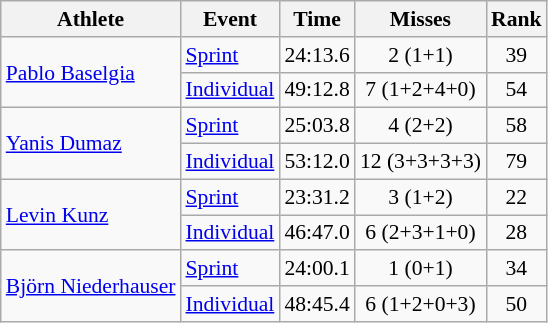<table class="wikitable" style="font-size:90%">
<tr>
<th>Athlete</th>
<th>Event</th>
<th>Time</th>
<th>Misses</th>
<th>Rank</th>
</tr>
<tr align=center>
<td align=left rowspan=2><a href='#'>Pablo Baselgia</a></td>
<td align=left><a href='#'>Sprint</a></td>
<td>24:13.6</td>
<td>2 (1+1)</td>
<td>39</td>
</tr>
<tr align=center>
<td align=left><a href='#'>Individual</a></td>
<td>49:12.8</td>
<td>7 (1+2+4+0)</td>
<td>54</td>
</tr>
<tr align=center>
<td align=left rowspan=2><a href='#'>Yanis Dumaz</a></td>
<td align=left><a href='#'>Sprint</a></td>
<td>25:03.8</td>
<td>4 (2+2)</td>
<td>58</td>
</tr>
<tr align=center>
<td align=left><a href='#'>Individual</a></td>
<td>53:12.0</td>
<td>12 (3+3+3+3)</td>
<td>79</td>
</tr>
<tr align=center>
<td align=left rowspan=2><a href='#'>Levin Kunz</a></td>
<td align=left><a href='#'>Sprint</a></td>
<td>23:31.2</td>
<td>3 (1+2)</td>
<td>22</td>
</tr>
<tr align=center>
<td align=left><a href='#'>Individual</a></td>
<td>46:47.0</td>
<td>6 (2+3+1+0)</td>
<td>28</td>
</tr>
<tr align=center>
<td align=left rowspan=2><a href='#'>Björn Niederhauser</a></td>
<td align=left><a href='#'>Sprint</a></td>
<td>24:00.1</td>
<td>1 (0+1)</td>
<td>34</td>
</tr>
<tr align=center>
<td align=left><a href='#'>Individual</a></td>
<td>48:45.4</td>
<td>6 (1+2+0+3)</td>
<td>50</td>
</tr>
</table>
